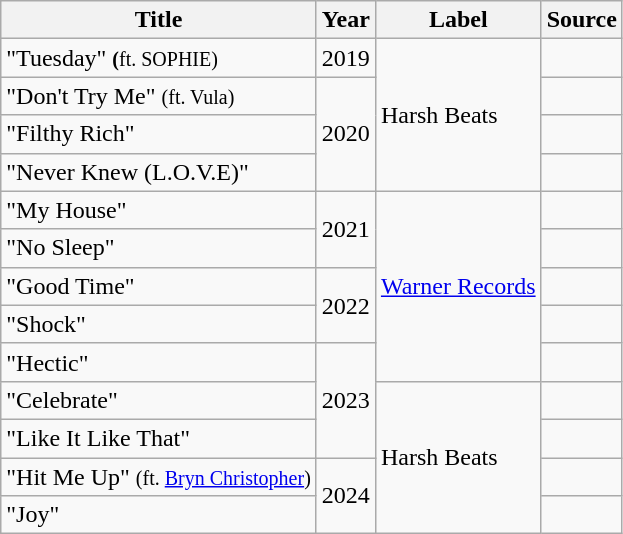<table class="wikitable">
<tr>
<th>Title</th>
<th>Year</th>
<th>Label</th>
<th>Source</th>
</tr>
<tr>
<td>"Tuesday" <strong><small>(</small></strong><small>ft. SOPHIE)</small></td>
<td>2019</td>
<td rowspan="4">Harsh Beats</td>
<td></td>
</tr>
<tr>
<td>"Don't Try Me" <small>(ft. Vula)</small></td>
<td rowspan="3">2020</td>
<td></td>
</tr>
<tr>
<td>"Filthy Rich"</td>
<td></td>
</tr>
<tr>
<td>"Never Knew (L.O.V.E)"</td>
<td></td>
</tr>
<tr>
<td>"My House"</td>
<td rowspan="2">2021</td>
<td rowspan="5"><a href='#'>Warner Records</a></td>
<td></td>
</tr>
<tr>
<td>"No Sleep"</td>
<td></td>
</tr>
<tr>
<td>"Good Time"</td>
<td rowspan="2">2022</td>
<td></td>
</tr>
<tr>
<td>"Shock"</td>
<td></td>
</tr>
<tr>
<td>"Hectic"</td>
<td rowspan="3">2023</td>
<td></td>
</tr>
<tr>
<td>"Celebrate"</td>
<td rowspan="4">Harsh Beats</td>
<td></td>
</tr>
<tr>
<td>"Like It Like That"</td>
<td></td>
</tr>
<tr>
<td>"Hit Me Up" <small>(ft. <a href='#'>Bryn Christopher</a>)</small></td>
<td rowspan="2">2024</td>
<td></td>
</tr>
<tr>
<td>"Joy"</td>
<td></td>
</tr>
</table>
